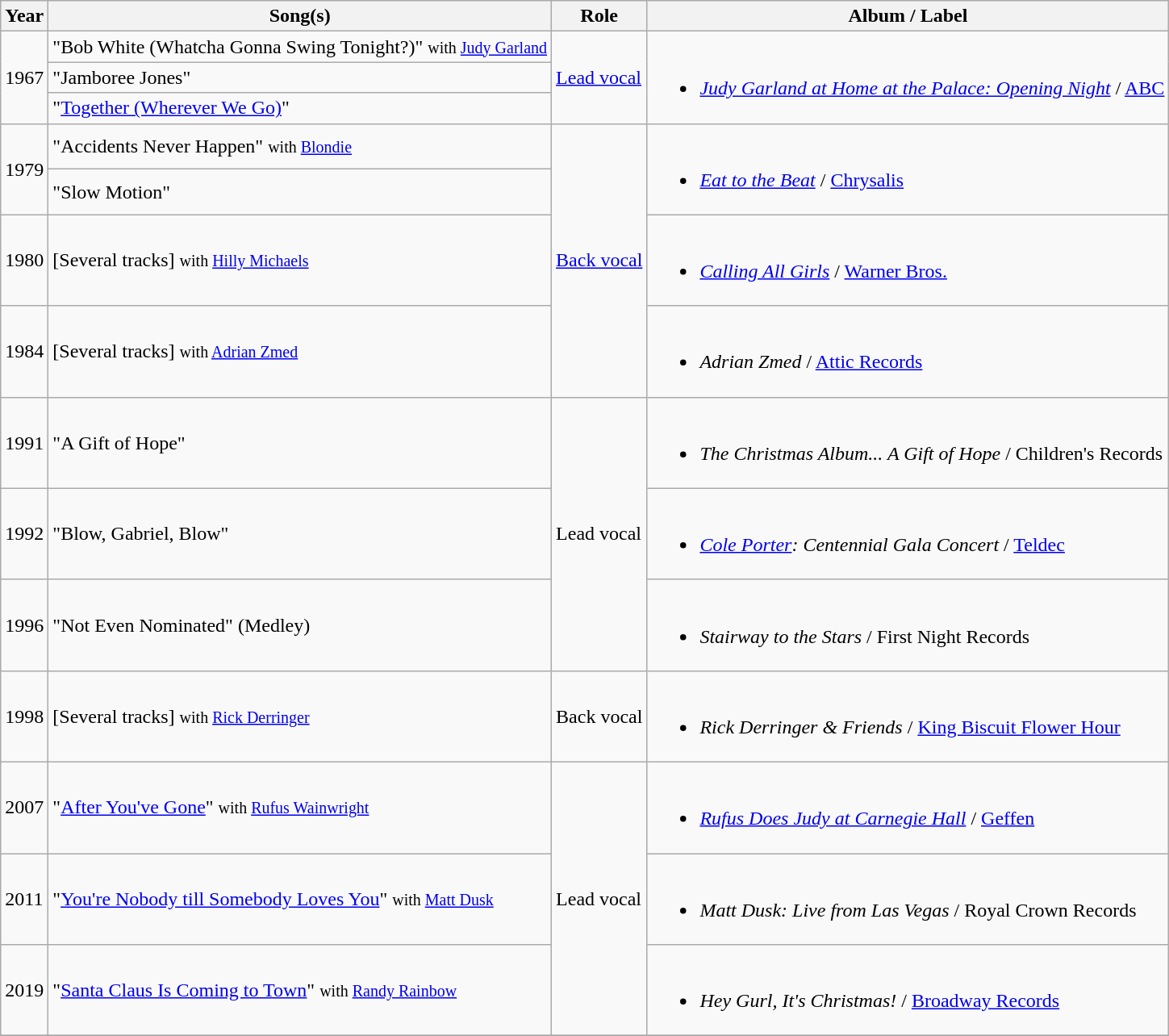<table class="wikitable">
<tr>
<th>Year</th>
<th>Song(s)</th>
<th>Role</th>
<th>Album / Label</th>
</tr>
<tr>
<td rowspan="3">1967</td>
<td align="left">"Bob White (Whatcha Gonna Swing Tonight?)" <small>with <a href='#'>Judy Garland</a></small></td>
<td rowspan="3"><a href='#'>Lead vocal</a></td>
<td rowspan="3"><br><ul><li><em><a href='#'>Judy Garland at Home at the Palace: Opening Night</a></em> / <a href='#'>ABC</a></li></ul></td>
</tr>
<tr>
<td align="left">"Jamboree Jones"</td>
</tr>
<tr>
<td align="left">"<a href='#'>Together (Wherever We Go)</a>"</td>
</tr>
<tr>
<td rowspan="2">1979</td>
<td align="left">"Accidents Never Happen" <small>with <a href='#'>Blondie</a></small></td>
<td rowspan="4"><a href='#'>Back vocal</a></td>
<td rowspan="2"><br><ul><li><em><a href='#'>Eat to the Beat</a></em> / <a href='#'>Chrysalis</a></li></ul></td>
</tr>
<tr>
<td align="left">"Slow Motion"</td>
</tr>
<tr>
<td>1980</td>
<td align="left">[Several tracks] <small>with <a href='#'>Hilly Michaels</a></small></td>
<td><br><ul><li><em><a href='#'>Calling All Girls</a></em> / <a href='#'>Warner Bros.</a></li></ul></td>
</tr>
<tr>
<td>1984</td>
<td align="left">[Several tracks] <small>with <a href='#'>Adrian Zmed</a></small></td>
<td><br><ul><li><em>Adrian Zmed</em> / <a href='#'>Attic Records</a></li></ul></td>
</tr>
<tr>
<td>1991</td>
<td align="left">"A Gift of Hope"</td>
<td rowspan="3">Lead vocal</td>
<td><br><ul><li><em>The Christmas Album... A Gift of Hope</em> / Children's Records</li></ul></td>
</tr>
<tr>
<td>1992</td>
<td align="left">"Blow, Gabriel, Blow"</td>
<td><br><ul><li><em><a href='#'>Cole Porter</a>: Centennial Gala Concert</em> / <a href='#'>Teldec</a></li></ul></td>
</tr>
<tr>
<td>1996</td>
<td align="left">"Not Even Nominated" (Medley)</td>
<td><br><ul><li><em>Stairway to the Stars</em> / First Night Records</li></ul></td>
</tr>
<tr>
<td>1998</td>
<td align="left">[Several tracks] <small>with <a href='#'>Rick Derringer</a></small></td>
<td>Back vocal</td>
<td><br><ul><li><em>Rick Derringer & Friends</em> / <a href='#'>King Biscuit Flower Hour</a></li></ul></td>
</tr>
<tr>
<td>2007</td>
<td align="left">"<a href='#'>After You've Gone</a>" <small>with <a href='#'>Rufus Wainwright</a></small></td>
<td rowspan="3">Lead vocal</td>
<td><br><ul><li><em><a href='#'>Rufus Does Judy at Carnegie Hall</a></em> / <a href='#'>Geffen</a></li></ul></td>
</tr>
<tr>
<td>2011</td>
<td align="left">"<a href='#'>You're Nobody till Somebody Loves You</a>" <small>with <a href='#'>Matt Dusk</a></small></td>
<td><br><ul><li><em>Matt Dusk: Live from Las Vegas</em> / Royal Crown Records</li></ul></td>
</tr>
<tr>
<td>2019</td>
<td align="left">"<a href='#'>Santa Claus Is Coming to Town</a>" <small>with <a href='#'>Randy Rainbow</a></small></td>
<td><br><ul><li><em>Hey Gurl, It's Christmas!</em> / <a href='#'>Broadway Records</a></li></ul></td>
</tr>
<tr>
</tr>
</table>
